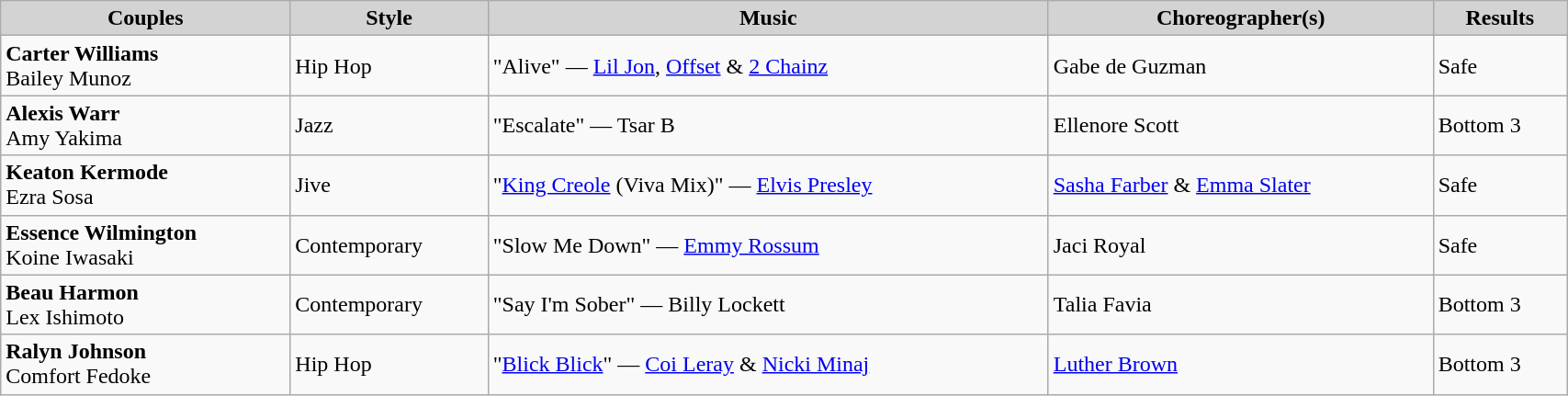<table class="wikitable" style="width:90%;">
<tr style="background:lightgrey; text-align:center;">
<td><strong>Couples</strong></td>
<td><strong>Style</strong></td>
<td><strong>Music</strong></td>
<td><strong>Choreographer(s)</strong></td>
<td><strong>Results</strong></td>
</tr>
<tr>
<td><strong>Carter Williams</strong><br>Bailey Munoz</td>
<td>Hip Hop</td>
<td>"Alive" — <a href='#'>Lil Jon</a>, <a href='#'>Offset</a> & <a href='#'>2 Chainz</a></td>
<td>Gabe de Guzman</td>
<td>Safe</td>
</tr>
<tr>
<td><strong>Alexis Warr</strong><br>Amy Yakima</td>
<td>Jazz</td>
<td>"Escalate" — Tsar B</td>
<td>Ellenore Scott</td>
<td>Bottom 3</td>
</tr>
<tr>
<td><strong>Keaton Kermode</strong><br>Ezra Sosa</td>
<td>Jive</td>
<td>"<a href='#'>King Creole</a> (Viva Mix)" — <a href='#'>Elvis Presley</a></td>
<td><a href='#'>Sasha Farber</a> & <a href='#'>Emma Slater</a></td>
<td>Safe</td>
</tr>
<tr>
<td><strong>Essence Wilmington</strong><br>Koine Iwasaki</td>
<td>Contemporary</td>
<td>"Slow Me Down" — <a href='#'>Emmy Rossum</a></td>
<td>Jaci Royal</td>
<td>Safe</td>
</tr>
<tr>
<td><strong>Beau Harmon</strong><br>Lex Ishimoto</td>
<td>Contemporary</td>
<td>"Say I'm Sober" — Billy Lockett</td>
<td>Talia Favia</td>
<td>Bottom 3</td>
</tr>
<tr>
<td><strong>Ralyn Johnson</strong><br>Comfort Fedoke</td>
<td>Hip Hop</td>
<td>"<a href='#'>Blick Blick</a>" — <a href='#'>Coi Leray</a> & <a href='#'>Nicki Minaj</a></td>
<td><a href='#'>Luther Brown</a></td>
<td>Bottom 3</td>
</tr>
</table>
